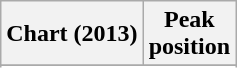<table class="wikitable sortable plainrowheaders" style="text-align:center;">
<tr>
<th>Chart (2013)</th>
<th>Peak<br>position</th>
</tr>
<tr>
</tr>
<tr>
</tr>
<tr>
</tr>
<tr>
</tr>
<tr>
</tr>
<tr>
</tr>
<tr>
</tr>
<tr>
</tr>
<tr>
</tr>
<tr>
</tr>
</table>
